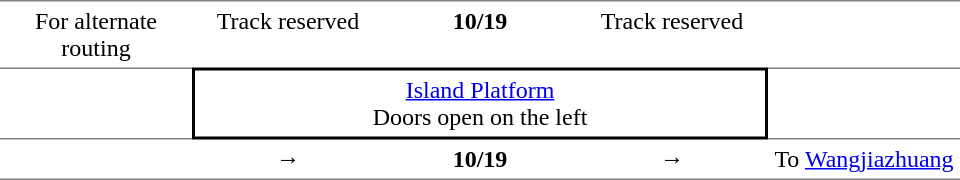<table table border=0 cellspacing=0 cellpadding=4>
<tr>
<td style="border-top:solid 1px gray;" width=120 valign=top align=center>For alternate  routing</td>
<td style="border-top:solid 1px gray;" width=120 valign=top align=center>Track reserved</td>
<th style="border-top:solid 1px gray;" width=120 valign=top align=center><span>10/19</span></th>
<td style="border-top:solid 1px gray;" width=120 valign=top align=center>Track reserved</td>
<td style="border-top:solid 1px gray;" width=120 valign=top align=center></td>
</tr>
<tr>
<td style="border-top:solid 1px gray;border-bottom:solid 1px gray;" width=120 valign=top align=center></td>
<td style="border-top:solid 2px black;border-right:solid 2px black;border-left:solid 2px black;border-bottom:solid 2px black;" colspan=3 align=center><a href='#'>Island Platform</a><br>Doors open on the left</td>
<td style="border-top:solid 1px gray;border-bottom:solid 1px gray;" width=120 valign=top align=center></td>
<td></td>
</tr>
<tr>
<td style="border-bottom:solid 1px gray;" valign=top align=center></td>
<td style="border-bottom:solid 1px gray;" width=120 valign=top align=center>→</td>
<th style="border-bottom:solid 1px gray;" colspan=1 valign=top align=center><span>10/19</span></th>
<td style="border-bottom:solid 1px gray;" width=120 valign=top align=center>→</td>
<td style="border-bottom:solid 1px gray;"  valign=top align=center>To  <a href='#'>Wangjiazhuang</a></td>
</tr>
</table>
